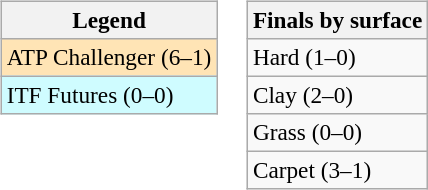<table>
<tr valign=top>
<td><br><table class=wikitable style=font-size:97%>
<tr>
<th>Legend</th>
</tr>
<tr bgcolor=moccasin>
<td>ATP Challenger (6–1)</td>
</tr>
<tr bgcolor=cffcff>
<td>ITF Futures (0–0)</td>
</tr>
</table>
</td>
<td><br><table class=wikitable style=font-size:97%>
<tr>
<th>Finals by surface</th>
</tr>
<tr>
<td>Hard (1–0)</td>
</tr>
<tr>
<td>Clay (2–0)</td>
</tr>
<tr>
<td>Grass (0–0)</td>
</tr>
<tr>
<td>Carpet (3–1)</td>
</tr>
</table>
</td>
</tr>
</table>
